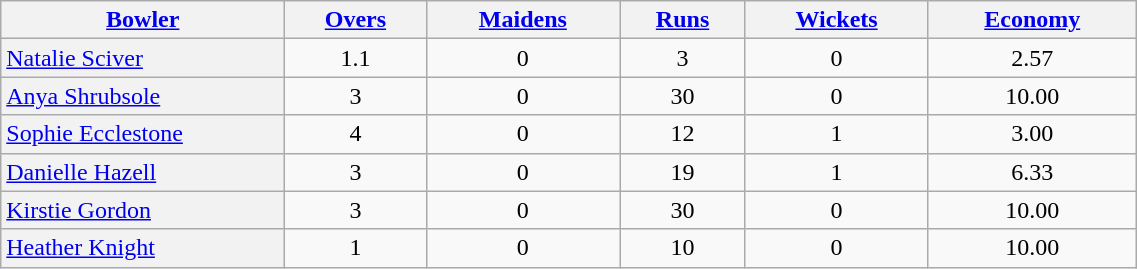<table border="1" cellpadding="1" cellspacing="0" style="border: gray solid 1px; border-collapse: collapse; text-align: center; width: 60%;" class=wikitable>
<tr>
<th scope="col" width="25%"><a href='#'>Bowler</a></th>
<th scope="col"><a href='#'>Overs</a></th>
<th scope="col"><a href='#'>Maidens</a></th>
<th scope="col"><a href='#'>Runs</a></th>
<th scope="col"><a href='#'>Wickets</a></th>
<th scope="col"><a href='#'>Economy</a></th>
</tr>
<tr>
<th scope="row" style="font-weight: normal; text-align: left;"><a href='#'>Natalie Sciver</a></th>
<td>1.1</td>
<td>0</td>
<td>3</td>
<td>0</td>
<td>2.57</td>
</tr>
<tr>
<th scope="row" style="font-weight: normal; text-align: left;"><a href='#'>Anya Shrubsole</a></th>
<td>3</td>
<td>0</td>
<td>30</td>
<td>0</td>
<td>10.00</td>
</tr>
<tr>
<th scope="row" style="font-weight: normal; text-align: left;"><a href='#'>Sophie Ecclestone</a></th>
<td>4</td>
<td>0</td>
<td>12</td>
<td>1</td>
<td>3.00</td>
</tr>
<tr>
<th scope="row" style="font-weight: normal; text-align: left;"><a href='#'>Danielle Hazell</a></th>
<td>3</td>
<td>0</td>
<td>19</td>
<td>1</td>
<td>6.33</td>
</tr>
<tr>
<th scope="row" style="font-weight: normal; text-align: left;"><a href='#'>Kirstie Gordon</a></th>
<td>3</td>
<td>0</td>
<td>30</td>
<td>0</td>
<td>10.00</td>
</tr>
<tr>
<th scope="row" style="font-weight: normal; text-align: left;"><a href='#'>Heather Knight</a></th>
<td>1</td>
<td>0</td>
<td>10</td>
<td>0</td>
<td>10.00</td>
</tr>
</table>
